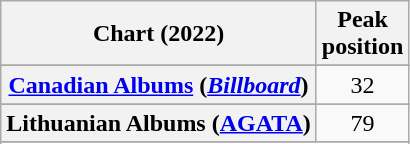<table class="wikitable sortable plainrowheaders" style="text-align:center">
<tr>
<th scope="col">Chart (2022)</th>
<th scope="col">Peak<br>position</th>
</tr>
<tr>
</tr>
<tr>
</tr>
<tr>
</tr>
<tr>
</tr>
<tr>
<th scope="row"><a href='#'>Canadian Albums</a> (<em><a href='#'>Billboard</a></em>)</th>
<td>32</td>
</tr>
<tr>
</tr>
<tr>
</tr>
<tr>
</tr>
<tr>
</tr>
<tr>
</tr>
<tr>
<th scope="row">Lithuanian Albums (<a href='#'>AGATA</a>)</th>
<td>79</td>
</tr>
<tr>
</tr>
<tr>
</tr>
<tr>
</tr>
<tr>
</tr>
<tr>
</tr>
<tr>
</tr>
<tr>
</tr>
</table>
